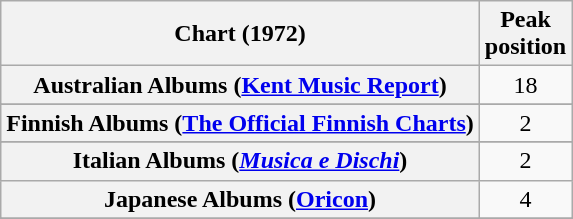<table class="wikitable sortable plainrowheaders">
<tr>
<th>Chart (1972)</th>
<th>Peak<br>position</th>
</tr>
<tr>
<th scope="row">Australian Albums (<a href='#'>Kent Music Report</a>)</th>
<td align="center">18</td>
</tr>
<tr>
</tr>
<tr>
</tr>
<tr>
<th scope="row">Finnish Albums (<a href='#'>The Official Finnish Charts</a>)</th>
<td align="center">2</td>
</tr>
<tr>
</tr>
<tr>
<th scope="row">Italian Albums (<em><a href='#'>Musica e Dischi</a></em>)</th>
<td align="center">2</td>
</tr>
<tr>
<th scope="row">Japanese Albums (<a href='#'>Oricon</a>)</th>
<td align="center">4</td>
</tr>
<tr>
</tr>
<tr>
</tr>
<tr>
</tr>
</table>
